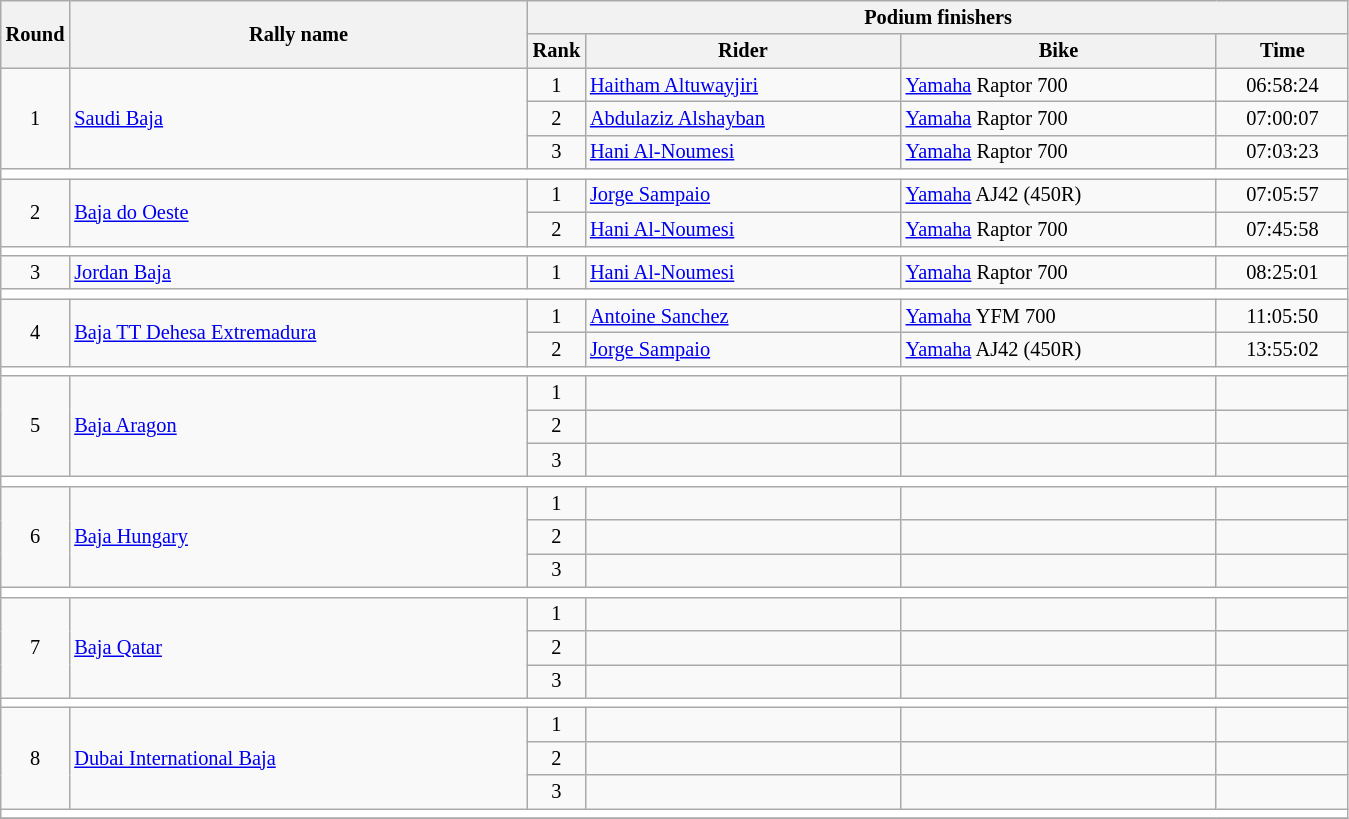<table class="wikitable" style="font-size:85%;">
<tr>
<th rowspan=2>Round</th>
<th style="width:22em" rowspan=2>Rally name</th>
<th colspan=4>Podium finishers</th>
</tr>
<tr>
<th>Rank</th>
<th style="width:15em">Rider</th>
<th style="width:15em">Bike</th>
<th style="width:6em">Time</th>
</tr>
<tr>
<td rowspan=3 align=center>1</td>
<td rowspan=3> <a href='#'>Saudi Baja</a></td>
<td align=center>1</td>
<td> <a href='#'>Haitham Altuwayjiri</a></td>
<td><a href='#'>Yamaha</a> Raptor 700</td>
<td align=center>06:58:24</td>
</tr>
<tr>
<td align=center>2</td>
<td> <a href='#'>Abdulaziz Alshayban</a></td>
<td><a href='#'>Yamaha</a> Raptor 700</td>
<td align=center>07:00:07</td>
</tr>
<tr>
<td align=center>3</td>
<td> <a href='#'>Hani Al-Noumesi</a></td>
<td><a href='#'>Yamaha</a> Raptor 700</td>
<td align=center>07:03:23</td>
</tr>
<tr style="background:white;">
<td colspan="6"></td>
</tr>
<tr>
<td rowspan=2 align=center>2</td>
<td rowspan=2> <a href='#'>Baja do Oeste</a></td>
<td align=center>1</td>
<td> <a href='#'>Jorge Sampaio</a></td>
<td><a href='#'>Yamaha</a> AJ42 (450R)</td>
<td align=center>07:05:57</td>
</tr>
<tr>
<td align=center>2</td>
<td> <a href='#'>Hani Al-Noumesi</a></td>
<td><a href='#'>Yamaha</a> Raptor 700</td>
<td align=center>07:45:58</td>
</tr>
<tr style="background:white;">
<td colspan="6"></td>
</tr>
<tr>
<td align=center>3</td>
<td> <a href='#'>Jordan Baja</a></td>
<td align=center>1</td>
<td> <a href='#'>Hani Al-Noumesi</a></td>
<td><a href='#'>Yamaha</a> Raptor 700</td>
<td align=center>08:25:01</td>
</tr>
<tr style="background:white;">
<td colspan="6"></td>
</tr>
<tr>
<td rowspan=2 align=center>4</td>
<td rowspan=2> <a href='#'>Baja TT Dehesa Extremadura</a></td>
<td align=center>1</td>
<td> <a href='#'>Antoine Sanchez</a></td>
<td><a href='#'>Yamaha</a> YFM 700</td>
<td align=center>11:05:50</td>
</tr>
<tr>
<td align=center>2</td>
<td> <a href='#'>Jorge Sampaio</a></td>
<td><a href='#'>Yamaha</a> AJ42 (450R)</td>
<td align=center>13:55:02</td>
</tr>
<tr style="background:white;">
<td colspan="6"></td>
</tr>
<tr>
<td rowspan=3 align=center>5</td>
<td rowspan=3> <a href='#'>Baja Aragon</a></td>
<td align=center>1</td>
<td></td>
<td></td>
<td align=center></td>
</tr>
<tr>
<td align=center>2</td>
<td></td>
<td></td>
<td align=center></td>
</tr>
<tr>
<td align=center>3</td>
<td></td>
<td></td>
<td align=center></td>
</tr>
<tr style="background:white;">
<td colspan="6"></td>
</tr>
<tr>
<td rowspan=3 align=center>6</td>
<td rowspan=3> <a href='#'>Baja Hungary</a></td>
<td align=center>1</td>
<td></td>
<td></td>
<td align=center></td>
</tr>
<tr>
<td align=center>2</td>
<td></td>
<td></td>
<td align=center></td>
</tr>
<tr>
<td align=center>3</td>
<td></td>
<td></td>
<td align=center></td>
</tr>
<tr style="background:white;">
<td colspan="6"></td>
</tr>
<tr>
<td rowspan=3 align=center>7</td>
<td rowspan=3> <a href='#'>Baja Qatar</a></td>
<td align=center>1</td>
<td></td>
<td></td>
<td align=center></td>
</tr>
<tr>
<td align=center>2</td>
<td></td>
<td></td>
<td align=center></td>
</tr>
<tr>
<td align=center>3</td>
<td></td>
<td></td>
<td align=center></td>
</tr>
<tr style="background:white;">
<td colspan="6"></td>
</tr>
<tr>
<td rowspan=3 align=center>8</td>
<td rowspan=3> <a href='#'>Dubai International Baja</a></td>
<td align=center>1</td>
<td></td>
<td></td>
<td align=center></td>
</tr>
<tr>
<td align=center>2</td>
<td></td>
<td></td>
<td align=center></td>
</tr>
<tr>
<td align=center>3</td>
<td></td>
<td></td>
<td align=center></td>
</tr>
<tr style="background:white;">
<td colspan="6"></td>
</tr>
<tr>
</tr>
</table>
